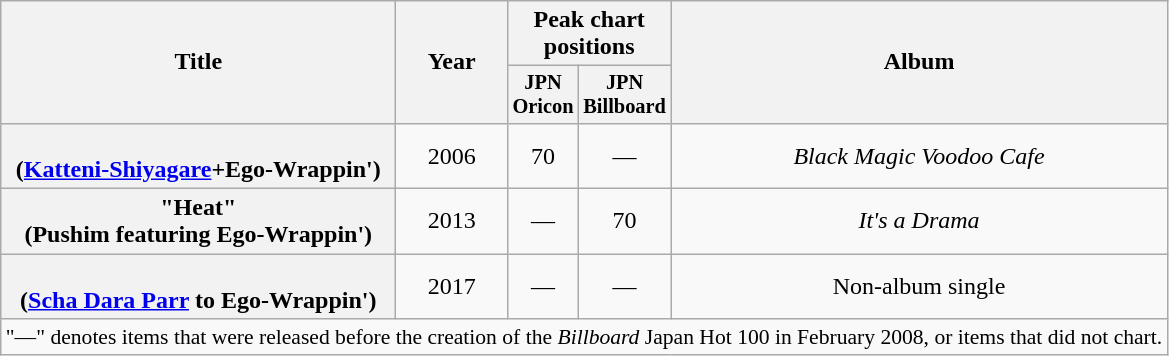<table class="wikitable plainrowheaders" style="text-align:center;">
<tr>
<th scope="col" rowspan="2" style="width:16em;">Title</th>
<th scope="col" rowspan="2">Year</th>
<th scope="col" colspan="2">Peak chart positions</th>
<th scope="col" rowspan="2">Album</th>
</tr>
<tr>
<th style="width:3em;font-size:85%">JPN<br>Oricon<br></th>
<th style="width:3em;font-size:85%">JPN<br>Billboard<br></th>
</tr>
<tr>
<th scope="row"><br><span>(<a href='#'>Katteni-Shiyagare</a>+Ego-Wrappin')</span></th>
<td>2006</td>
<td>70</td>
<td>—</td>
<td><em>Black Magic Voodoo Cafe</em></td>
</tr>
<tr>
<th scope="row">"Heat"<br><span>(Pushim featuring Ego-Wrappin')</span></th>
<td>2013</td>
<td>—</td>
<td>70</td>
<td><em>It's a Drama</em></td>
</tr>
<tr>
<th scope="row"><br><span>(<a href='#'>Scha Dara Parr</a> to Ego-Wrappin')</span></th>
<td>2017</td>
<td>—</td>
<td>—</td>
<td>Non-album single</td>
</tr>
<tr>
<td colspan="12" align="center" style="font-size:90%;">"—" denotes items that were released before the creation of the <em>Billboard</em> Japan Hot 100 in February 2008, or items that did not chart.</td>
</tr>
</table>
